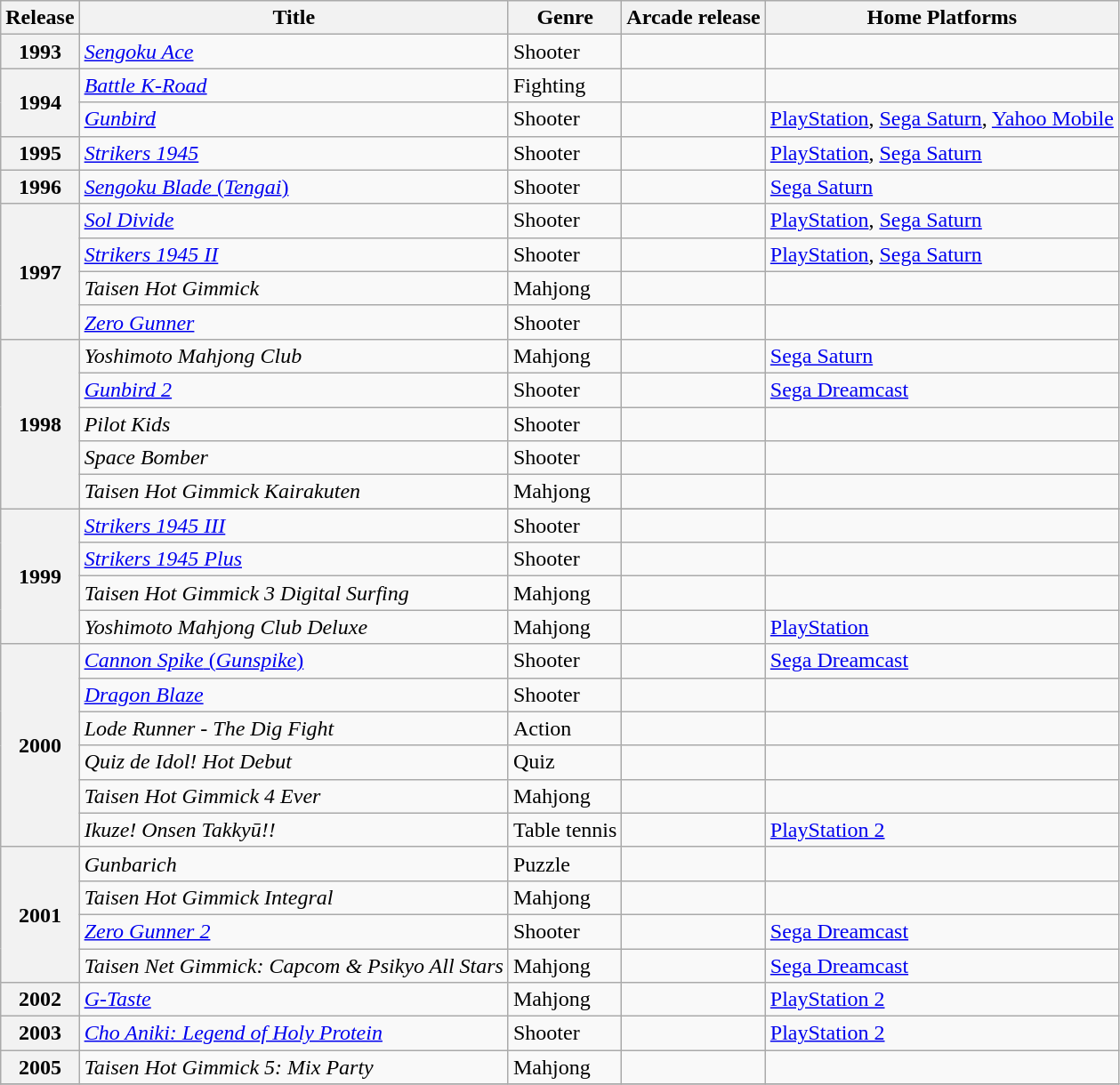<table class="wikitable sortable" border="1">
<tr>
<th scope="col">Release</th>
<th scope="col">Title</th>
<th>Genre</th>
<th>Arcade release</th>
<th scope="col">Home Platforms</th>
</tr>
<tr>
<th>1993</th>
<td><em><a href='#'>Sengoku Ace</a></em></td>
<td>Shooter</td>
<td></td>
<td></td>
</tr>
<tr>
<th rowspan="2">1994</th>
<td><em><a href='#'>Battle K-Road</a></em></td>
<td>Fighting</td>
<td></td>
<td></td>
</tr>
<tr>
<td><em><a href='#'>Gunbird</a></em></td>
<td>Shooter</td>
<td></td>
<td><a href='#'>PlayStation</a>, <a href='#'>Sega Saturn</a>, <a href='#'>Yahoo Mobile</a></td>
</tr>
<tr>
<th>1995</th>
<td><em><a href='#'>Strikers 1945</a></em></td>
<td>Shooter</td>
<td></td>
<td><a href='#'>PlayStation</a>, <a href='#'>Sega Saturn</a></td>
</tr>
<tr>
<th>1996</th>
<td><a href='#'><em>Sengoku Blade</em> (<em>Tengai</em>)</a></td>
<td>Shooter</td>
<td></td>
<td><a href='#'>Sega Saturn</a></td>
</tr>
<tr>
<th rowspan="4">1997</th>
<td><em><a href='#'>Sol Divide</a></em></td>
<td>Shooter</td>
<td></td>
<td><a href='#'>PlayStation</a>, <a href='#'>Sega Saturn</a></td>
</tr>
<tr>
<td><em><a href='#'>Strikers 1945 II</a></em></td>
<td>Shooter</td>
<td></td>
<td><a href='#'>PlayStation</a>, <a href='#'>Sega Saturn</a></td>
</tr>
<tr>
<td><em>Taisen Hot Gimmick</em></td>
<td>Mahjong</td>
<td></td>
<td></td>
</tr>
<tr>
<td><em><a href='#'>Zero Gunner</a></em></td>
<td>Shooter</td>
<td></td>
<td></td>
</tr>
<tr>
<th rowspan="5">1998</th>
<td><em>Yoshimoto Mahjong Club</em></td>
<td>Mahjong</td>
<td></td>
<td><a href='#'>Sega Saturn</a></td>
</tr>
<tr>
<td><em><a href='#'>Gunbird 2</a></em></td>
<td>Shooter</td>
<td></td>
<td><a href='#'>Sega Dreamcast</a></td>
</tr>
<tr>
<td><em>Pilot Kids</em></td>
<td>Shooter</td>
<td></td>
<td></td>
</tr>
<tr>
<td><em>Space Bomber</em></td>
<td>Shooter</td>
<td></td>
<td></td>
</tr>
<tr>
<td><em>Taisen Hot Gimmick Kairakuten</em></td>
<td>Mahjong</td>
<td></td>
<td></td>
</tr>
<tr>
<th rowspan="5">1999</th>
</tr>
<tr>
<td><em><a href='#'>Strikers 1945 III</a></em></td>
<td>Shooter</td>
<td></td>
<td></td>
</tr>
<tr>
<td><em><a href='#'>Strikers 1945 Plus</a></em></td>
<td>Shooter</td>
<td></td>
<td></td>
</tr>
<tr>
<td><em>Taisen Hot Gimmick 3 Digital Surfing</em></td>
<td>Mahjong</td>
<td></td>
<td></td>
</tr>
<tr>
<td><em>Yoshimoto Mahjong Club Deluxe</em></td>
<td>Mahjong</td>
<td></td>
<td><a href='#'>PlayStation</a></td>
</tr>
<tr>
<th rowspan="6">2000</th>
<td><a href='#'><em>Cannon Spike</em> (<em>Gunspike</em>)</a></td>
<td>Shooter</td>
<td></td>
<td><a href='#'>Sega Dreamcast</a></td>
</tr>
<tr>
<td><em><a href='#'>Dragon Blaze</a></em></td>
<td>Shooter</td>
<td></td>
<td></td>
</tr>
<tr>
<td><em>Lode Runner - The Dig Fight</em></td>
<td>Action</td>
<td></td>
<td></td>
</tr>
<tr>
<td><em>Quiz de Idol! Hot Debut</em></td>
<td>Quiz</td>
<td></td>
<td></td>
</tr>
<tr>
<td><em>Taisen Hot Gimmick 4 Ever</em></td>
<td>Mahjong</td>
<td></td>
<td></td>
</tr>
<tr>
<td><em>Ikuze! Onsen Takkyū!!</em></td>
<td>Table tennis</td>
<td></td>
<td><a href='#'>PlayStation 2</a></td>
</tr>
<tr>
<th rowspan="4">2001</th>
<td><em>Gunbarich</em></td>
<td>Puzzle</td>
<td></td>
<td></td>
</tr>
<tr>
<td><em>Taisen Hot Gimmick Integral</em></td>
<td>Mahjong</td>
<td></td>
<td></td>
</tr>
<tr>
<td><em><a href='#'>Zero Gunner 2</a></em></td>
<td>Shooter</td>
<td></td>
<td><a href='#'>Sega Dreamcast</a></td>
</tr>
<tr>
<td><em>Taisen Net Gimmick: Capcom & Psikyo All Stars</em></td>
<td>Mahjong</td>
<td></td>
<td><a href='#'>Sega Dreamcast</a></td>
</tr>
<tr>
<th>2002</th>
<td><em><a href='#'>G-Taste</a></em></td>
<td>Mahjong</td>
<td></td>
<td><a href='#'>PlayStation 2</a></td>
</tr>
<tr>
<th>2003</th>
<td><em><a href='#'>Cho Aniki: Legend of Holy Protein</a></em></td>
<td>Shooter</td>
<td></td>
<td><a href='#'>PlayStation 2</a></td>
</tr>
<tr>
<th rowspan="1">2005</th>
<td><em>Taisen Hot Gimmick 5: Mix Party</em></td>
<td>Mahjong</td>
<td></td>
<td></td>
</tr>
<tr>
</tr>
</table>
